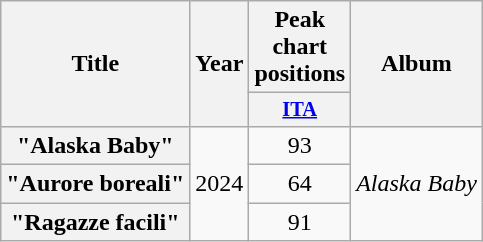<table class="wikitable plainrowheaders" style="text-align:center;" border="1">
<tr>
<th rowspan="2" scope="col">Title</th>
<th rowspan="2" scope="col">Year</th>
<th colspan="1" scope="col">Peak chart positions</th>
<th rowspan="2" scope="col">Album</th>
</tr>
<tr>
<th scope="col" style="width:3em;font-size:85%;"><a href='#'>ITA</a><br></th>
</tr>
<tr>
<th scope="row">"Alaska Baby"</th>
<td rowspan="3">2024</td>
<td>93</td>
<td rowspan="3"><em>Alaska Baby</em></td>
</tr>
<tr>
<th scope="row">"Aurore boreali"<br></th>
<td>64</td>
</tr>
<tr>
<th scope="row">"Ragazze facili"</th>
<td>91</td>
</tr>
</table>
